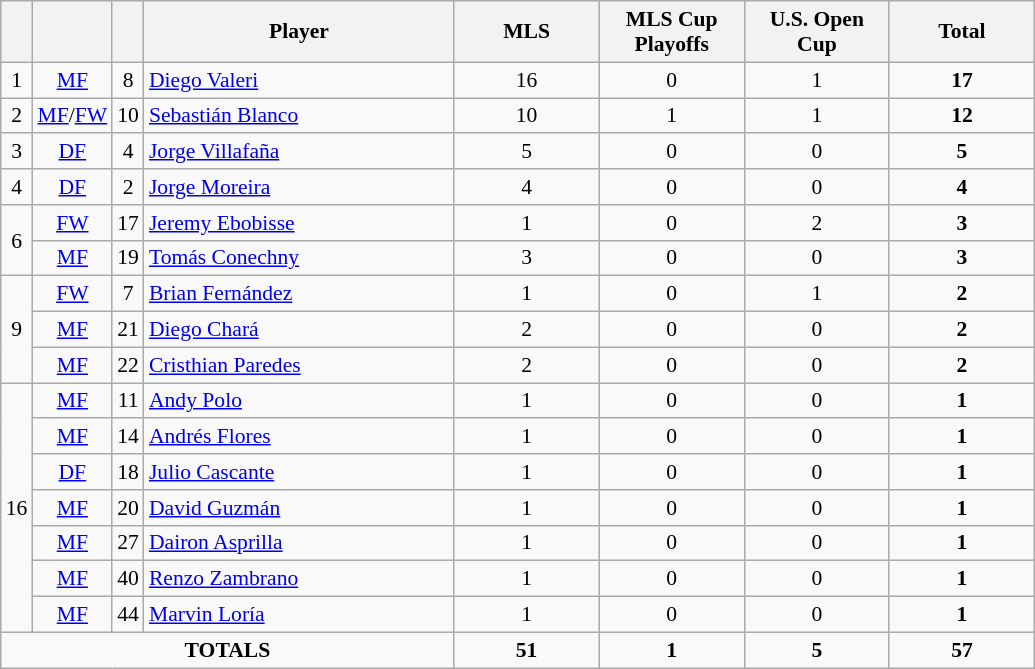<table class="wikitable sortable" style="font-size: 90%; text-align: center;">
<tr>
<th width=10></th>
<th width=25></th>
<th width=10></th>
<th width=200>Player</th>
<th width=90>MLS</th>
<th width=90>MLS Cup Playoffs</th>
<th width=90>U.S. Open Cup</th>
<th width=90>Total</th>
</tr>
<tr>
<td>1</td>
<td><a href='#'>MF</a></td>
<td>8</td>
<td align=left> <a href='#'>Diego Valeri</a></td>
<td>16</td>
<td>0</td>
<td>1</td>
<td><strong>17</strong></td>
</tr>
<tr>
<td>2</td>
<td><a href='#'>MF</a>/<a href='#'>FW</a></td>
<td>10</td>
<td align=left> <a href='#'>Sebastián Blanco</a></td>
<td>10</td>
<td>1</td>
<td>1</td>
<td><strong>12</strong></td>
</tr>
<tr>
<td>3</td>
<td><a href='#'>DF</a></td>
<td>4</td>
<td align=left> <a href='#'>Jorge Villafaña</a></td>
<td>5</td>
<td>0</td>
<td>0</td>
<td><strong>5</strong></td>
</tr>
<tr>
<td>4</td>
<td><a href='#'>DF</a></td>
<td>2</td>
<td align=left> <a href='#'>Jorge Moreira</a></td>
<td>4</td>
<td>0</td>
<td>0</td>
<td><strong>4</strong></td>
</tr>
<tr>
<td rowspan="2">6</td>
<td><a href='#'>FW</a></td>
<td>17</td>
<td align=left> <a href='#'>Jeremy Ebobisse</a></td>
<td>1</td>
<td>0</td>
<td>2</td>
<td><strong>3</strong></td>
</tr>
<tr>
<td><a href='#'>MF</a></td>
<td>19</td>
<td align=left> <a href='#'>Tomás Conechny</a></td>
<td>3</td>
<td>0</td>
<td>0</td>
<td><strong>3</strong></td>
</tr>
<tr>
<td rowspan="3">9</td>
<td><a href='#'>FW</a></td>
<td>7</td>
<td align=left> <a href='#'>Brian Fernández</a></td>
<td>1</td>
<td>0</td>
<td>1</td>
<td><strong>2</strong></td>
</tr>
<tr>
<td><a href='#'>MF</a></td>
<td>21</td>
<td align=left> <a href='#'>Diego Chará</a></td>
<td>2</td>
<td>0</td>
<td>0</td>
<td><strong>2</strong></td>
</tr>
<tr>
<td><a href='#'>MF</a></td>
<td>22</td>
<td align=left> <a href='#'>Cristhian Paredes</a></td>
<td>2</td>
<td>0</td>
<td>0</td>
<td><strong>2</strong></td>
</tr>
<tr>
<td rowspan="7">16</td>
<td><a href='#'>MF</a></td>
<td>11</td>
<td align=left> <a href='#'>Andy Polo</a></td>
<td>1</td>
<td>0</td>
<td>0</td>
<td><strong>1</strong></td>
</tr>
<tr>
<td><a href='#'>MF</a></td>
<td>14</td>
<td align=left> <a href='#'>Andrés Flores</a></td>
<td>1</td>
<td>0</td>
<td>0</td>
<td><strong>1</strong></td>
</tr>
<tr>
<td><a href='#'>DF</a></td>
<td>18</td>
<td align=left> <a href='#'>Julio Cascante</a></td>
<td>1</td>
<td>0</td>
<td>0</td>
<td><strong>1</strong></td>
</tr>
<tr>
<td><a href='#'>MF</a></td>
<td>20</td>
<td align=left> <a href='#'>David Guzmán</a></td>
<td>1</td>
<td>0</td>
<td>0</td>
<td><strong>1</strong></td>
</tr>
<tr>
<td><a href='#'>MF</a></td>
<td>27</td>
<td align=left> <a href='#'>Dairon Asprilla</a></td>
<td>1</td>
<td>0</td>
<td>0</td>
<td><strong>1</strong></td>
</tr>
<tr>
<td><a href='#'>MF</a></td>
<td>40</td>
<td align=left> <a href='#'>Renzo Zambrano</a></td>
<td>1</td>
<td>0</td>
<td>0</td>
<td><strong>1</strong></td>
</tr>
<tr>
<td><a href='#'>MF</a></td>
<td>44</td>
<td align=left> <a href='#'>Marvin Loría</a></td>
<td>1</td>
<td>0</td>
<td>0</td>
<td><strong>1</strong></td>
</tr>
<tr class="sortbottom">
<td colspan=4><strong>TOTALS</strong></td>
<td><strong>51</strong></td>
<td><strong>1</strong></td>
<td><strong>5</strong></td>
<td><strong>57</strong></td>
</tr>
</table>
